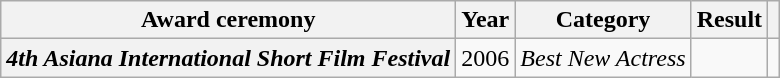<table class="wikitable plainrowheaders sortable">
<tr>
<th scope="col">Award ceremony</th>
<th scope="col">Year</th>
<th scope="col">Category</th>
<th scope="col">Result</th>
<th scope="col" class="unsortable"></th>
</tr>
<tr>
<th scope="row"><em>4th Asiana International Short Film Festival</em></th>
<td>2006</td>
<td><em>Best New Actress</em></td>
<td></td>
<td></td>
</tr>
</table>
